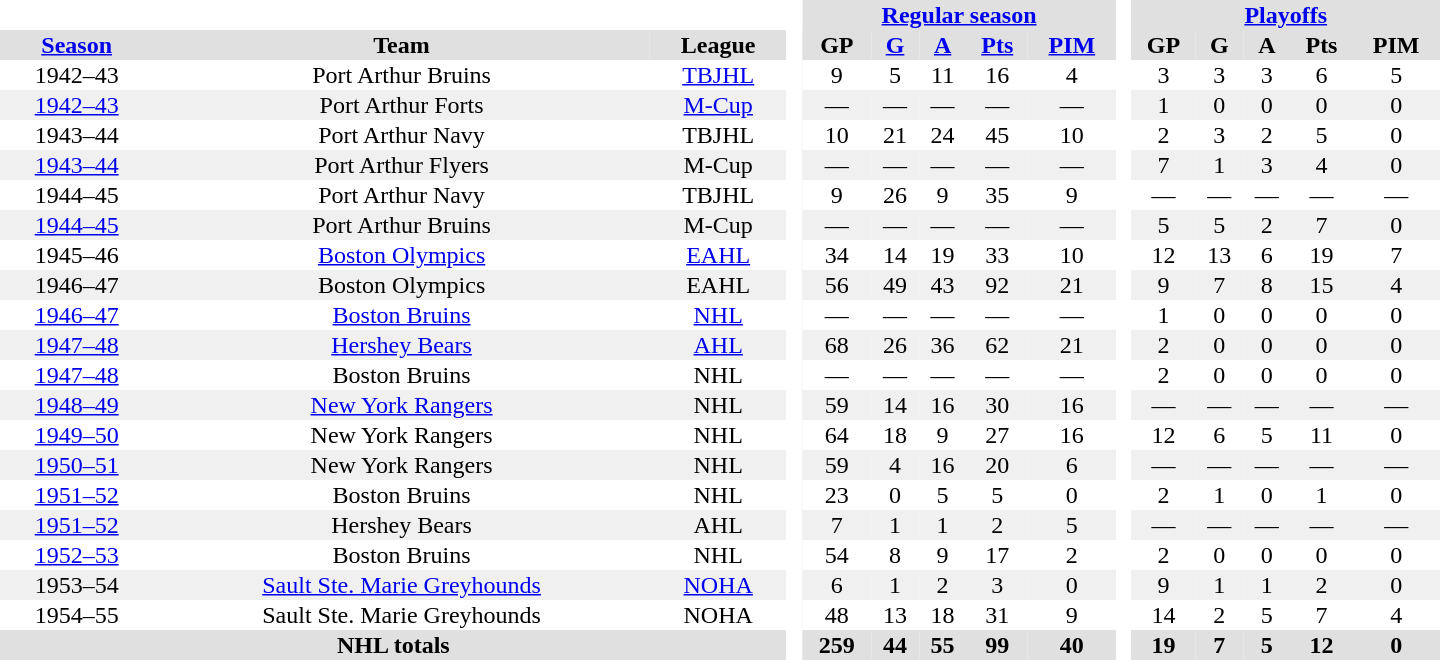<table border="0" cellpadding="1" cellspacing="0" style="text-align:center; width:60em">
<tr bgcolor="#e0e0e0">
<th colspan="3" bgcolor="#ffffff"> </th>
<th rowspan="99" bgcolor="#ffffff"> </th>
<th colspan="5"><a href='#'>Regular season</a></th>
<th rowspan="99" bgcolor="#ffffff"> </th>
<th colspan="5"><a href='#'>Playoffs</a></th>
</tr>
<tr bgcolor="#e0e0e0">
<th><a href='#'>Season</a></th>
<th>Team</th>
<th>League</th>
<th>GP</th>
<th><a href='#'>G</a></th>
<th><a href='#'>A</a></th>
<th><a href='#'>Pts</a></th>
<th><a href='#'>PIM</a></th>
<th>GP</th>
<th>G</th>
<th>A</th>
<th>Pts</th>
<th>PIM</th>
</tr>
<tr>
<td>1942–43</td>
<td>Port Arthur Bruins</td>
<td><a href='#'>TBJHL</a></td>
<td>9</td>
<td>5</td>
<td>11</td>
<td>16</td>
<td>4</td>
<td>3</td>
<td>3</td>
<td>3</td>
<td>6</td>
<td>5</td>
</tr>
<tr bgcolor="#f0f0f0">
<td><a href='#'>1942–43</a></td>
<td>Port Arthur Forts</td>
<td><a href='#'>M-Cup</a></td>
<td>—</td>
<td>—</td>
<td>—</td>
<td>—</td>
<td>—</td>
<td>1</td>
<td>0</td>
<td>0</td>
<td>0</td>
<td>0</td>
</tr>
<tr>
<td>1943–44</td>
<td>Port Arthur Navy</td>
<td>TBJHL</td>
<td>10</td>
<td>21</td>
<td>24</td>
<td>45</td>
<td>10</td>
<td>2</td>
<td>3</td>
<td>2</td>
<td>5</td>
<td>0</td>
</tr>
<tr bgcolor="#f0f0f0">
<td><a href='#'>1943–44</a></td>
<td>Port Arthur Flyers</td>
<td>M-Cup</td>
<td>—</td>
<td>—</td>
<td>—</td>
<td>—</td>
<td>—</td>
<td>7</td>
<td>1</td>
<td>3</td>
<td>4</td>
<td>0</td>
</tr>
<tr>
<td>1944–45</td>
<td>Port Arthur Navy</td>
<td>TBJHL</td>
<td>9</td>
<td>26</td>
<td>9</td>
<td>35</td>
<td>9</td>
<td>—</td>
<td>—</td>
<td>—</td>
<td>—</td>
<td>—</td>
</tr>
<tr bgcolor="#f0f0f0">
<td><a href='#'>1944–45</a></td>
<td>Port Arthur Bruins</td>
<td>M-Cup</td>
<td>—</td>
<td>—</td>
<td>—</td>
<td>—</td>
<td>—</td>
<td>5</td>
<td>5</td>
<td>2</td>
<td>7</td>
<td>0</td>
</tr>
<tr>
<td>1945–46</td>
<td><a href='#'>Boston Olympics</a></td>
<td><a href='#'>EAHL</a></td>
<td>34</td>
<td>14</td>
<td>19</td>
<td>33</td>
<td>10</td>
<td>12</td>
<td>13</td>
<td>6</td>
<td>19</td>
<td>7</td>
</tr>
<tr bgcolor="#f0f0f0">
<td>1946–47</td>
<td>Boston Olympics</td>
<td>EAHL</td>
<td>56</td>
<td>49</td>
<td>43</td>
<td>92</td>
<td>21</td>
<td>9</td>
<td>7</td>
<td>8</td>
<td>15</td>
<td>4</td>
</tr>
<tr>
<td><a href='#'>1946–47</a></td>
<td><a href='#'>Boston Bruins</a></td>
<td><a href='#'>NHL</a></td>
<td>—</td>
<td>—</td>
<td>—</td>
<td>—</td>
<td>—</td>
<td>1</td>
<td>0</td>
<td>0</td>
<td>0</td>
<td>0</td>
</tr>
<tr bgcolor="#f0f0f0">
<td><a href='#'>1947–48</a></td>
<td><a href='#'>Hershey Bears</a></td>
<td><a href='#'>AHL</a></td>
<td>68</td>
<td>26</td>
<td>36</td>
<td>62</td>
<td>21</td>
<td>2</td>
<td>0</td>
<td>0</td>
<td>0</td>
<td>0</td>
</tr>
<tr>
<td><a href='#'>1947–48</a></td>
<td>Boston Bruins</td>
<td>NHL</td>
<td>—</td>
<td>—</td>
<td>—</td>
<td>—</td>
<td>—</td>
<td>2</td>
<td>0</td>
<td>0</td>
<td>0</td>
<td>0</td>
</tr>
<tr bgcolor="#f0f0f0">
<td><a href='#'>1948–49</a></td>
<td><a href='#'>New York Rangers</a></td>
<td>NHL</td>
<td>59</td>
<td>14</td>
<td>16</td>
<td>30</td>
<td>16</td>
<td>—</td>
<td>—</td>
<td>—</td>
<td>—</td>
<td>—</td>
</tr>
<tr>
<td><a href='#'>1949–50</a></td>
<td>New York Rangers</td>
<td>NHL</td>
<td>64</td>
<td>18</td>
<td>9</td>
<td>27</td>
<td>16</td>
<td>12</td>
<td>6</td>
<td>5</td>
<td>11</td>
<td>0</td>
</tr>
<tr bgcolor="#f0f0f0">
<td><a href='#'>1950–51</a></td>
<td>New York Rangers</td>
<td>NHL</td>
<td>59</td>
<td>4</td>
<td>16</td>
<td>20</td>
<td>6</td>
<td>—</td>
<td>—</td>
<td>—</td>
<td>—</td>
<td>—</td>
</tr>
<tr>
<td><a href='#'>1951–52</a></td>
<td>Boston Bruins</td>
<td>NHL</td>
<td>23</td>
<td>0</td>
<td>5</td>
<td>5</td>
<td>0</td>
<td>2</td>
<td>1</td>
<td>0</td>
<td>1</td>
<td>0</td>
</tr>
<tr bgcolor="#f0f0f0">
<td><a href='#'>1951–52</a></td>
<td>Hershey Bears</td>
<td>AHL</td>
<td>7</td>
<td>1</td>
<td>1</td>
<td>2</td>
<td>5</td>
<td>—</td>
<td>—</td>
<td>—</td>
<td>—</td>
<td>—</td>
</tr>
<tr>
<td><a href='#'>1952–53</a></td>
<td>Boston Bruins</td>
<td>NHL</td>
<td>54</td>
<td>8</td>
<td>9</td>
<td>17</td>
<td>2</td>
<td>2</td>
<td>0</td>
<td>0</td>
<td>0</td>
<td>0</td>
</tr>
<tr bgcolor="#f0f0f0">
<td>1953–54</td>
<td><a href='#'>Sault Ste. Marie Greyhounds</a></td>
<td><a href='#'>NOHA</a></td>
<td>6</td>
<td>1</td>
<td>2</td>
<td>3</td>
<td>0</td>
<td>9</td>
<td>1</td>
<td>1</td>
<td>2</td>
<td>0</td>
</tr>
<tr>
<td>1954–55</td>
<td>Sault Ste. Marie Greyhounds</td>
<td>NOHA</td>
<td>48</td>
<td>13</td>
<td>18</td>
<td>31</td>
<td>9</td>
<td>14</td>
<td>2</td>
<td>5</td>
<td>7</td>
<td>4</td>
</tr>
<tr bgcolor="#e0e0e0">
<th colspan="3">NHL totals</th>
<th>259</th>
<th>44</th>
<th>55</th>
<th>99</th>
<th>40</th>
<th>19</th>
<th>7</th>
<th>5</th>
<th>12</th>
<th>0</th>
</tr>
</table>
